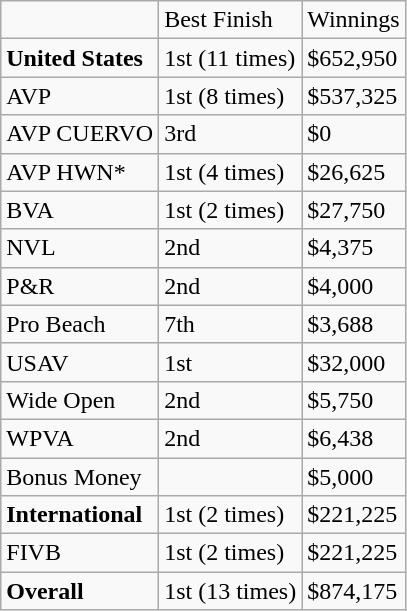<table class="wikitable">
<tr>
<td></td>
<td>Best Finish</td>
<td>Winnings</td>
</tr>
<tr>
<td><strong>United States</strong></td>
<td>1st (11 times)</td>
<td>$652,950</td>
</tr>
<tr>
<td>AVP</td>
<td>1st (8 times)</td>
<td>$537,325</td>
</tr>
<tr>
<td>AVP CUERVO</td>
<td>3rd</td>
<td>$0</td>
</tr>
<tr>
<td>AVP HWN*</td>
<td>1st (4 times)</td>
<td>$26,625</td>
</tr>
<tr>
<td>BVA</td>
<td>1st (2 times)</td>
<td>$27,750</td>
</tr>
<tr>
<td>NVL</td>
<td>2nd</td>
<td>$4,375</td>
</tr>
<tr>
<td>P&R</td>
<td>2nd</td>
<td>$4,000</td>
</tr>
<tr>
<td>Pro Beach</td>
<td>7th</td>
<td>$3,688</td>
</tr>
<tr>
<td>USAV</td>
<td>1st</td>
<td>$32,000</td>
</tr>
<tr>
<td>Wide Open</td>
<td>2nd</td>
<td>$5,750</td>
</tr>
<tr>
<td>WPVA</td>
<td>2nd</td>
<td>$6,438</td>
</tr>
<tr>
<td>Bonus Money</td>
<td></td>
<td>$5,000</td>
</tr>
<tr>
<td><strong>International</strong></td>
<td>1st (2 times)</td>
<td>$221,225</td>
</tr>
<tr>
<td>FIVB</td>
<td>1st (2 times)</td>
<td>$221,225</td>
</tr>
<tr>
<td><strong>Overall</strong></td>
<td>1st (13 times)</td>
<td>$874,175</td>
</tr>
</table>
